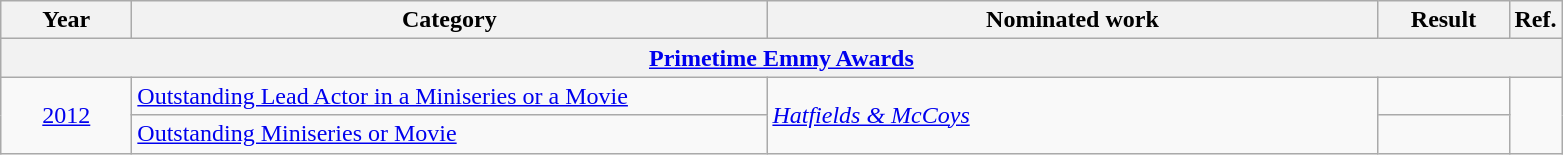<table class=wikitable>
<tr>
<th scope="col" style="width:5em;">Year</th>
<th scope="col" style="width:26em;">Category</th>
<th scope="col" style="width:25em;">Nominated work</th>
<th scope="col" style="width:5em;">Result</th>
<th>Ref.</th>
</tr>
<tr>
<th colspan=5><a href='#'>Primetime Emmy Awards</a></th>
</tr>
<tr>
<td style="text-align:center;", rowspan="2"><a href='#'>2012</a></td>
<td><a href='#'>Outstanding Lead Actor in a Miniseries or a Movie</a></td>
<td rowspan="2"><em><a href='#'>Hatfields & McCoys</a></em></td>
<td></td>
<td rowspan="2"></td>
</tr>
<tr>
<td><a href='#'>Outstanding Miniseries or Movie</a></td>
<td></td>
</tr>
</table>
